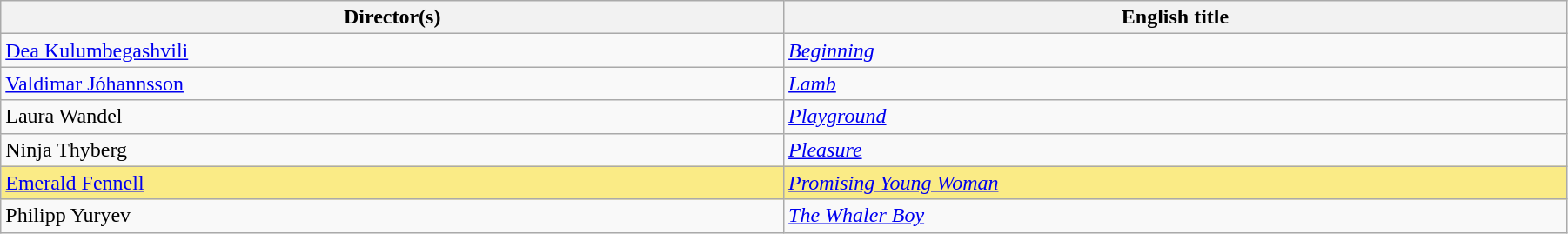<table class="sortable wikitable" width="95%" cellpadding="5">
<tr>
<th width="20%">Director(s)</th>
<th width="20%">English title</th>
</tr>
<tr>
<td> <a href='#'>Dea Kulumbegashvili</a></td>
<td><em><a href='#'>Beginning</a></em></td>
</tr>
<tr>
<td> <a href='#'>Valdimar Jóhannsson</a></td>
<td><em><a href='#'>Lamb</a></em></td>
</tr>
<tr>
<td> Laura Wandel</td>
<td><em><a href='#'>Playground</a></em></td>
</tr>
<tr>
<td> Ninja Thyberg</td>
<td><em><a href='#'>Pleasure</a></em></td>
</tr>
<tr style="background:#FAEB86">
<td> <a href='#'>Emerald Fennell</a></td>
<td><em><a href='#'>Promising Young Woman</a></em></td>
</tr>
<tr>
<td> Philipp Yuryev</td>
<td><em><a href='#'>The Whaler Boy</a></em></td>
</tr>
</table>
